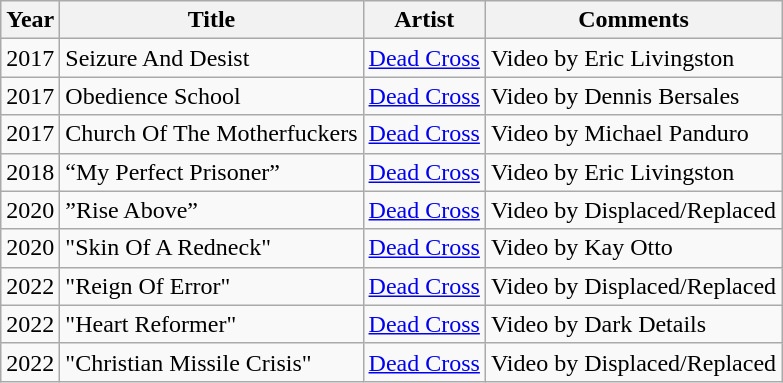<table class="wikitable">
<tr>
<th>Year</th>
<th>Title</th>
<th>Artist</th>
<th>Comments</th>
</tr>
<tr>
<td>2017</td>
<td>Seizure And Desist</td>
<td><a href='#'>Dead Cross</a></td>
<td>Video by Eric Livingston</td>
</tr>
<tr>
<td>2017</td>
<td>Obedience School</td>
<td><a href='#'>Dead Cross</a></td>
<td>Video by Dennis Bersales</td>
</tr>
<tr>
<td>2017</td>
<td>Church Of The Motherfuckers</td>
<td><a href='#'>Dead Cross</a></td>
<td>Video by Michael Panduro</td>
</tr>
<tr>
<td>2018</td>
<td>“My Perfect Prisoner”</td>
<td><a href='#'>Dead Cross</a></td>
<td>Video by Eric Livingston</td>
</tr>
<tr>
<td>2020</td>
<td>”Rise Above”</td>
<td><a href='#'>Dead Cross</a></td>
<td>Video by Displaced/Replaced</td>
</tr>
<tr>
<td>2020</td>
<td>"Skin Of A Redneck"</td>
<td><a href='#'>Dead Cross</a></td>
<td>Video by Kay Otto</td>
</tr>
<tr>
<td>2022</td>
<td>"Reign Of Error"</td>
<td><a href='#'>Dead Cross</a></td>
<td>Video by Displaced/Replaced</td>
</tr>
<tr>
<td>2022</td>
<td>"Heart Reformer"</td>
<td><a href='#'>Dead Cross</a></td>
<td>Video by Dark Details</td>
</tr>
<tr>
<td>2022</td>
<td>"Christian Missile Crisis"</td>
<td><a href='#'>Dead Cross</a></td>
<td>Video by Displaced/Replaced</td>
</tr>
</table>
